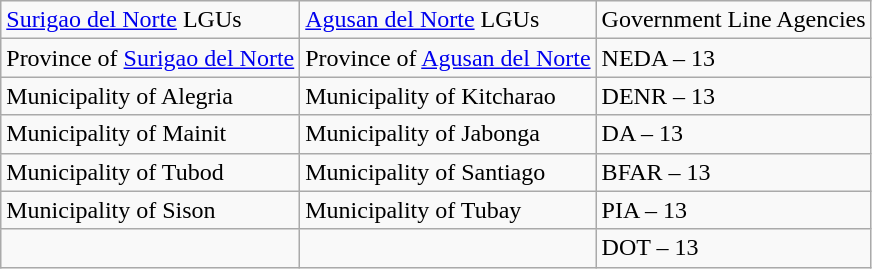<table class="wikitable">
<tr>
<td><a href='#'>Surigao del Norte</a> LGUs</td>
<td><a href='#'>Agusan del Norte</a> LGUs</td>
<td>Government Line Agencies</td>
</tr>
<tr>
<td>Province of <a href='#'>Surigao del Norte</a></td>
<td>Province of <a href='#'>Agusan del Norte</a></td>
<td>NEDA – 13</td>
</tr>
<tr>
<td>Municipality of Alegria</td>
<td>Municipality of Kitcharao</td>
<td>DENR – 13</td>
</tr>
<tr>
<td>Municipality of Mainit</td>
<td>Municipality of Jabonga</td>
<td>DA – 13</td>
</tr>
<tr>
<td>Municipality of Tubod</td>
<td>Municipality of Santiago</td>
<td>BFAR – 13</td>
</tr>
<tr>
<td>Municipality of Sison</td>
<td>Municipality of Tubay</td>
<td>PIA – 13</td>
</tr>
<tr>
<td></td>
<td></td>
<td>DOT – 13</td>
</tr>
</table>
